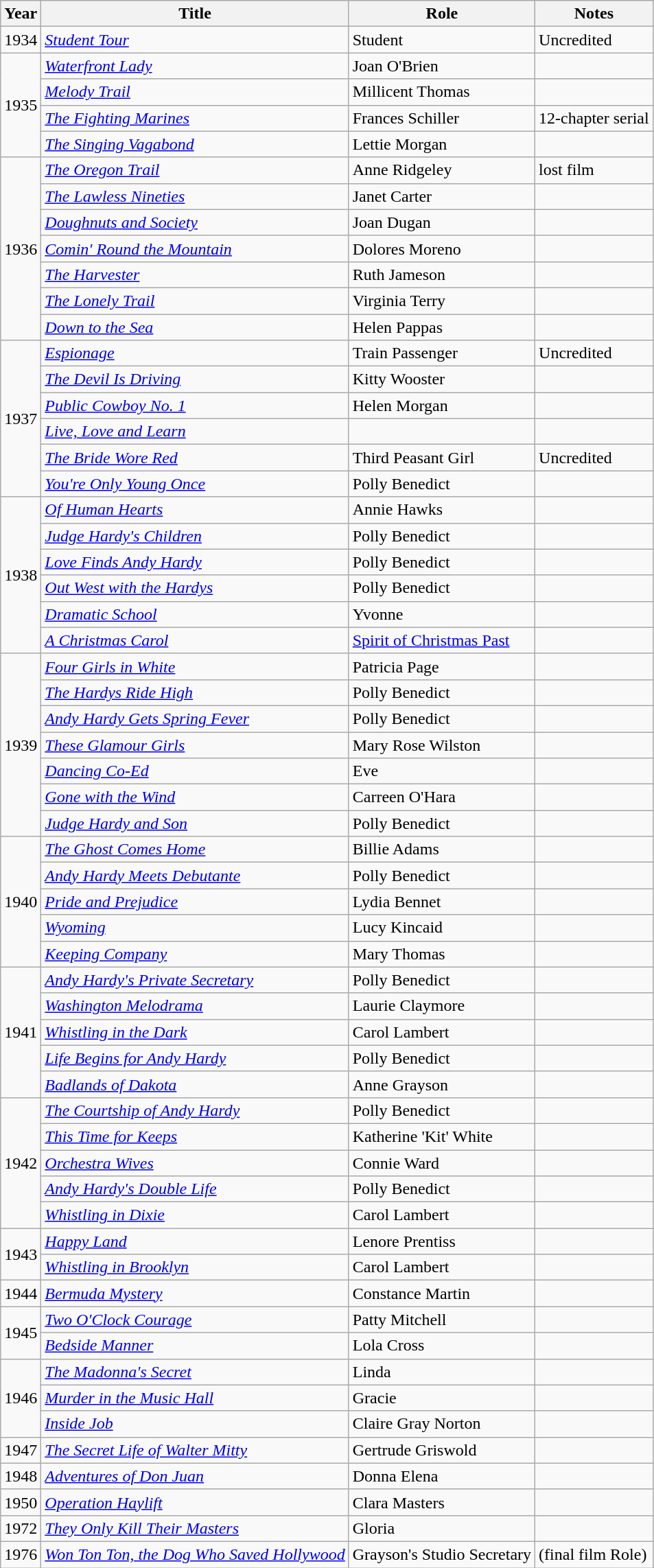<table class="wikitable sortable">
<tr>
<th>Year</th>
<th>Title</th>
<th>Role</th>
<th class="unsortable">Notes</th>
</tr>
<tr>
<td>1934</td>
<td><em><a href='#'>Student Tour</a></em></td>
<td>Student</td>
<td>Uncredited</td>
</tr>
<tr>
<td rowspan=4>1935</td>
<td><em><a href='#'>Waterfront Lady</a></em></td>
<td>Joan O'Brien</td>
<td></td>
</tr>
<tr>
<td><em><a href='#'>Melody Trail</a></em></td>
<td>Millicent Thomas</td>
<td></td>
</tr>
<tr>
<td data-sort-value="Fighting Marines, The"><em><a href='#'>The Fighting Marines</a></em></td>
<td>Frances Schiller</td>
<td>12-chapter serial</td>
</tr>
<tr>
<td data-sort-value="Singing Vagabond, The"><em><a href='#'>The Singing Vagabond</a></em></td>
<td>Lettie Morgan</td>
<td></td>
</tr>
<tr>
<td rowspan=7>1936</td>
<td data-sort-value="Oregon Trail, The"><em><a href='#'>The Oregon Trail</a></em></td>
<td>Anne Ridgeley</td>
<td>lost film</td>
</tr>
<tr>
<td data-sort-value="Lawless Nineties, The"><em><a href='#'>The Lawless Nineties</a></em></td>
<td>Janet Carter</td>
<td></td>
</tr>
<tr>
<td><em><a href='#'>Doughnuts and Society</a></em></td>
<td>Joan Dugan</td>
<td></td>
</tr>
<tr>
<td><em><a href='#'>Comin' Round the Mountain</a></em></td>
<td>Dolores Moreno</td>
<td></td>
</tr>
<tr>
<td data-sort-value="Harvester, The"><em><a href='#'>The Harvester</a></em></td>
<td>Ruth Jameson</td>
<td></td>
</tr>
<tr>
<td data-sort-value="Lonely Trail, The"><em><a href='#'>The Lonely Trail</a></em></td>
<td>Virginia Terry</td>
<td></td>
</tr>
<tr>
<td><em><a href='#'>Down to the Sea</a></em></td>
<td>Helen Pappas</td>
<td></td>
</tr>
<tr>
<td rowspan=6>1937</td>
<td><em><a href='#'>Espionage</a></em></td>
<td>Train Passenger</td>
<td>Uncredited</td>
</tr>
<tr>
<td data-sort-value="Devil Is Driving, The"><em><a href='#'>The Devil Is Driving</a></em></td>
<td>Kitty Wooster</td>
<td></td>
</tr>
<tr>
<td><em><a href='#'>Public Cowboy No. 1</a></em></td>
<td>Helen Morgan</td>
<td></td>
</tr>
<tr>
<td><em><a href='#'>Live, Love and Learn</a></em></td>
<td></td>
<td></td>
</tr>
<tr>
<td data-sort-value="Bride Wore Red, The"><em><a href='#'>The Bride Wore Red</a></em></td>
<td>Third Peasant Girl</td>
<td>Uncredited</td>
</tr>
<tr>
<td><em><a href='#'>You're Only Young Once</a></em></td>
<td>Polly Benedict</td>
<td></td>
</tr>
<tr>
<td rowspan=6>1938</td>
<td><em><a href='#'>Of Human Hearts</a></em></td>
<td>Annie Hawks</td>
<td></td>
</tr>
<tr>
<td><em><a href='#'>Judge Hardy's Children</a></em></td>
<td>Polly Benedict</td>
<td></td>
</tr>
<tr>
<td><em><a href='#'>Love Finds Andy Hardy</a></em></td>
<td>Polly Benedict</td>
<td></td>
</tr>
<tr>
<td><em><a href='#'>Out West with the Hardys</a></em></td>
<td>Polly Benedict</td>
<td></td>
</tr>
<tr>
<td><em><a href='#'>Dramatic School</a></em></td>
<td>Yvonne</td>
<td></td>
</tr>
<tr>
<td data-sort-value="Christmas Carol, A"><em><a href='#'>A Christmas Carol</a></em></td>
<td><a href='#'>Spirit of Christmas Past</a></td>
<td></td>
</tr>
<tr>
<td rowspan=7>1939</td>
<td><em><a href='#'>Four Girls in White</a></em></td>
<td>Patricia Page</td>
<td></td>
</tr>
<tr>
<td data-sort-value="Hardys Ride High, The"><em><a href='#'>The Hardys Ride High</a></em></td>
<td>Polly Benedict</td>
<td></td>
</tr>
<tr>
<td><em><a href='#'>Andy Hardy Gets Spring Fever</a></em></td>
<td>Polly Benedict</td>
<td></td>
</tr>
<tr>
<td><em><a href='#'>These Glamour Girls</a></em></td>
<td>Mary Rose Wilston</td>
<td></td>
</tr>
<tr>
<td><em><a href='#'>Dancing Co-Ed</a></em></td>
<td>Eve</td>
<td></td>
</tr>
<tr>
<td><em><a href='#'>Gone with the Wind</a></em></td>
<td>Carreen O'Hara</td>
<td></td>
</tr>
<tr>
<td><em><a href='#'>Judge Hardy and Son</a></em></td>
<td>Polly Benedict</td>
<td></td>
</tr>
<tr>
<td rowspan=5>1940</td>
<td data-sort-value="Ghost Comes Home, The"><em><a href='#'>The Ghost Comes Home</a></em></td>
<td>Billie Adams</td>
<td></td>
</tr>
<tr>
<td><em><a href='#'>Andy Hardy Meets Debutante</a></em></td>
<td>Polly Benedict</td>
<td></td>
</tr>
<tr>
<td><em><a href='#'>Pride and Prejudice</a></em></td>
<td>Lydia Bennet</td>
<td></td>
</tr>
<tr>
<td><em><a href='#'>Wyoming</a></em></td>
<td>Lucy Kincaid</td>
<td></td>
</tr>
<tr>
<td><em><a href='#'>Keeping Company</a></em></td>
<td>Mary Thomas</td>
<td></td>
</tr>
<tr>
<td rowspan=5>1941</td>
<td><em><a href='#'>Andy Hardy's Private Secretary</a></em></td>
<td>Polly Benedict</td>
<td></td>
</tr>
<tr>
<td><em><a href='#'>Washington Melodrama</a></em></td>
<td>Laurie Claymore</td>
<td></td>
</tr>
<tr>
<td><em><a href='#'>Whistling in the Dark</a></em></td>
<td>Carol Lambert</td>
<td></td>
</tr>
<tr>
<td><em><a href='#'>Life Begins for Andy Hardy</a></em></td>
<td>Polly Benedict</td>
<td></td>
</tr>
<tr>
<td><em><a href='#'>Badlands of Dakota</a></em></td>
<td>Anne Grayson</td>
<td></td>
</tr>
<tr>
<td rowspan=5>1942</td>
<td data-sort-value="Courtship of Andy Hardy, The"><em><a href='#'>The Courtship of Andy Hardy</a></em></td>
<td>Polly Benedict</td>
<td></td>
</tr>
<tr>
<td><em><a href='#'>This Time for Keeps</a></em></td>
<td>Katherine 'Kit' White</td>
<td></td>
</tr>
<tr>
<td><em><a href='#'>Orchestra Wives</a></em></td>
<td>Connie Ward</td>
<td></td>
</tr>
<tr>
<td><em><a href='#'>Andy Hardy's Double Life</a></em></td>
<td>Polly Benedict</td>
<td></td>
</tr>
<tr>
<td><em><a href='#'>Whistling in Dixie</a></em></td>
<td>Carol Lambert</td>
<td></td>
</tr>
<tr>
<td rowspan=2>1943</td>
<td><em><a href='#'>Happy Land</a></em></td>
<td>Lenore Prentiss</td>
<td></td>
</tr>
<tr>
<td><em><a href='#'>Whistling in Brooklyn</a></em></td>
<td>Carol Lambert</td>
<td></td>
</tr>
<tr>
<td>1944</td>
<td><em><a href='#'>Bermuda Mystery</a></em></td>
<td>Constance Martin</td>
<td></td>
</tr>
<tr>
<td rowspan=2>1945</td>
<td><em><a href='#'>Two O'Clock Courage</a></em></td>
<td>Patty Mitchell</td>
<td></td>
</tr>
<tr>
<td><em><a href='#'>Bedside Manner</a></em></td>
<td>Lola Cross</td>
<td></td>
</tr>
<tr>
<td rowspan=3>1946</td>
<td data-sort-value="Madonna's Secret, The"><em><a href='#'>The Madonna's Secret</a></em></td>
<td>Linda</td>
<td></td>
</tr>
<tr>
<td><em><a href='#'>Murder in the Music Hall</a></em></td>
<td>Gracie</td>
<td></td>
</tr>
<tr>
<td><em><a href='#'>Inside Job</a></em></td>
<td>Claire Gray Norton</td>
<td></td>
</tr>
<tr>
<td>1947</td>
<td data-sort-value="Secret Life of Walter Mitty, The"><em><a href='#'>The Secret Life of Walter Mitty</a></em></td>
<td>Gertrude Griswold</td>
<td></td>
</tr>
<tr>
<td>1948</td>
<td><em><a href='#'>Adventures of Don Juan</a></em></td>
<td>Donna Elena</td>
<td></td>
</tr>
<tr>
<td>1950</td>
<td><em><a href='#'>Operation Haylift</a></em></td>
<td>Clara Masters</td>
<td></td>
</tr>
<tr>
<td>1972</td>
<td><em><a href='#'>They Only Kill Their Masters</a></em></td>
<td>Gloria</td>
<td></td>
</tr>
<tr>
<td>1976</td>
<td><em><a href='#'>Won Ton Ton, the Dog Who Saved Hollywood</a></em></td>
<td>Grayson's Studio Secretary</td>
<td>(final film Role)</td>
</tr>
</table>
